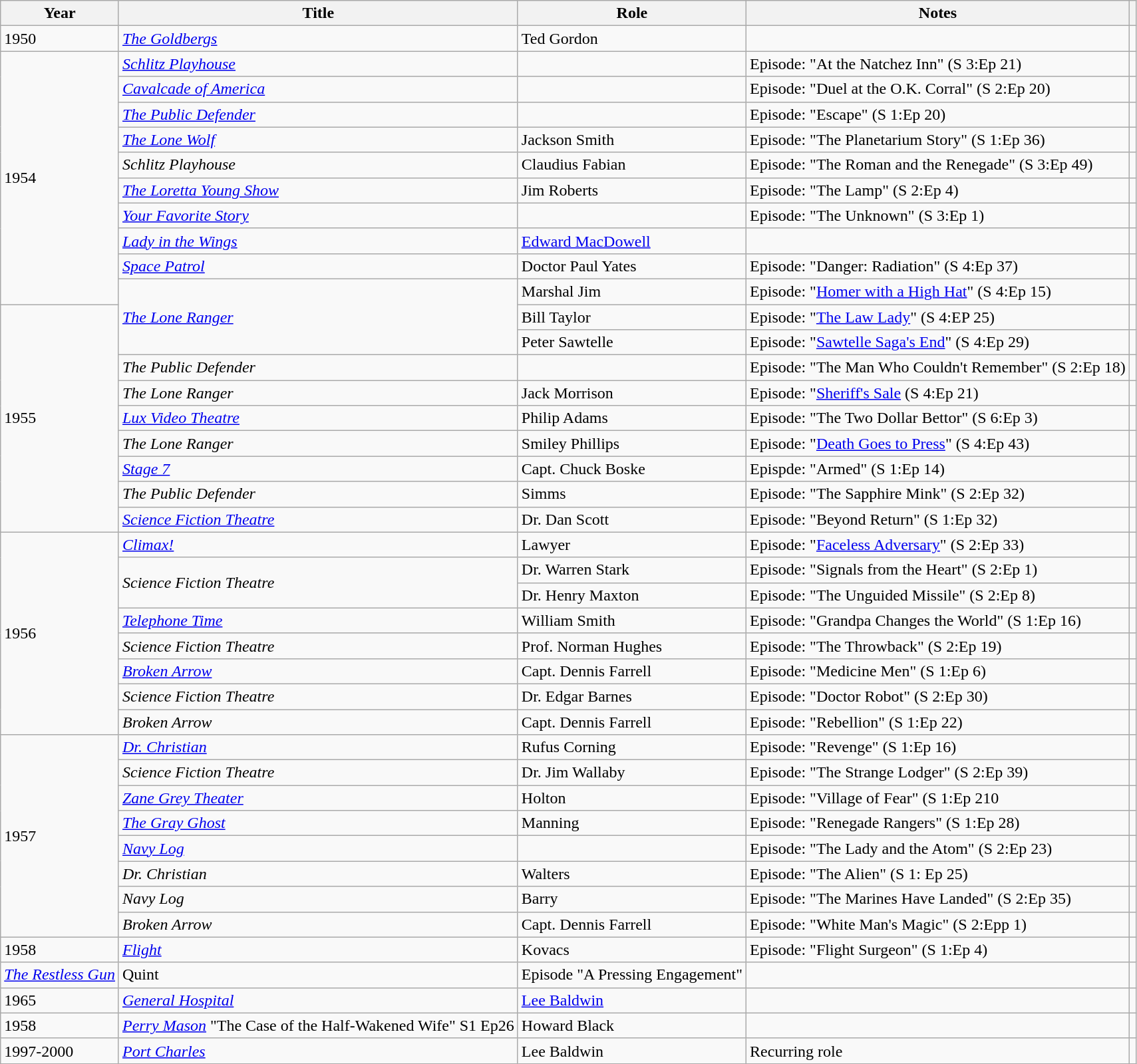<table class="wikitable sortable">
<tr>
<th>Year</th>
<th>Title</th>
<th>Role</th>
<th class="unsortable">Notes</th>
<th class="unsortable"></th>
</tr>
<tr>
<td>1950</td>
<td><em><a href='#'>The Goldbergs</a></em></td>
<td>Ted Gordon</td>
<td></td>
<td></td>
</tr>
<tr>
<td rowspan="10">1954</td>
<td><em><a href='#'>Schlitz Playhouse</a></em></td>
<td></td>
<td>Episode: "At the Natchez Inn" (S 3:Ep 21)</td>
<td></td>
</tr>
<tr>
<td><em><a href='#'>Cavalcade of America</a></em></td>
<td></td>
<td>Episode: "Duel at the O.K. Corral" (S 2:Ep 20)</td>
<td></td>
</tr>
<tr>
<td><em><a href='#'>The Public Defender</a></em></td>
<td></td>
<td>Episode: "Escape" (S 1:Ep 20)</td>
<td></td>
</tr>
<tr>
<td><em><a href='#'>The Lone Wolf</a></em></td>
<td>Jackson Smith</td>
<td>Episode: "The Planetarium Story" (S 1:Ep 36)</td>
<td></td>
</tr>
<tr>
<td><em>Schlitz Playhouse</em></td>
<td>Claudius Fabian</td>
<td>Episode: "The Roman and the Renegade" (S 3:Ep 49)</td>
<td></td>
</tr>
<tr>
<td><em><a href='#'>The Loretta Young Show</a></em></td>
<td>Jim Roberts</td>
<td>Episode: "The Lamp" (S 2:Ep 4)</td>
<td></td>
</tr>
<tr>
<td><em><a href='#'>Your Favorite Story</a></em></td>
<td></td>
<td>Episode: "The Unknown" (S 3:Ep 1)</td>
<td></td>
</tr>
<tr>
<td><em><a href='#'>Lady in the Wings</a></em></td>
<td><a href='#'>Edward MacDowell</a></td>
<td></td>
<td></td>
</tr>
<tr>
<td><em><a href='#'>Space Patrol</a></em></td>
<td>Doctor Paul Yates</td>
<td>Episode: "Danger: Radiation" (S 4:Ep 37)</td>
<td></td>
</tr>
<tr>
<td rowspan="3"><em><a href='#'>The Lone Ranger</a></em></td>
<td>Marshal Jim</td>
<td>Episode: "<a href='#'>Homer with a High Hat</a>" (S 4:Ep 15)</td>
<td></td>
</tr>
<tr>
<td rowspan="9">1955</td>
<td>Bill Taylor</td>
<td>Episode: "<a href='#'>The Law Lady</a>" (S 4:EP 25)</td>
<td></td>
</tr>
<tr>
<td>Peter Sawtelle</td>
<td>Episode: "<a href='#'>Sawtelle Saga's End</a>" (S 4:Ep 29)</td>
<td></td>
</tr>
<tr>
<td><em>The Public Defender</em></td>
<td></td>
<td>Episode: "The Man Who Couldn't Remember" (S 2:Ep 18)</td>
<td></td>
</tr>
<tr>
<td><em>The Lone Ranger</em></td>
<td>Jack Morrison</td>
<td>Episode: "<a href='#'>Sheriff's Sale</a> (S 4:Ep 21)</td>
<td></td>
</tr>
<tr>
<td><em><a href='#'>Lux Video Theatre</a></em></td>
<td>Philip Adams</td>
<td>Episode: "The Two Dollar Bettor" (S 6:Ep 3)</td>
<td></td>
</tr>
<tr>
<td><em>The Lone Ranger</em></td>
<td>Smiley Phillips</td>
<td>Episode: "<a href='#'>Death Goes to Press</a>" (S 4:Ep 43)</td>
<td></td>
</tr>
<tr>
<td><em><a href='#'>Stage 7</a></em></td>
<td>Capt. Chuck Boske</td>
<td>Epispde: "Armed" (S 1:Ep 14)</td>
<td></td>
</tr>
<tr>
<td><em>The Public Defender</em></td>
<td>Simms</td>
<td>Episode: "The Sapphire Mink" (S 2:Ep 32)</td>
<td></td>
</tr>
<tr>
<td><em><a href='#'>Science Fiction Theatre</a></em></td>
<td>Dr. Dan Scott</td>
<td>Episode: "Beyond Return" (S 1:Ep 32)</td>
<td></td>
</tr>
<tr>
<td rowspan="8">1956</td>
<td><em><a href='#'>Climax!</a></em></td>
<td>Lawyer</td>
<td>Episode: "<a href='#'>Faceless Adversary</a>" (S 2:Ep 33)</td>
<td></td>
</tr>
<tr>
<td rowspan="2"><em>Science Fiction Theatre</em></td>
<td>Dr. Warren Stark</td>
<td>Episode: "Signals from the Heart" (S 2:Ep 1)</td>
<td></td>
</tr>
<tr>
<td>Dr. Henry Maxton</td>
<td>Episode: "The Unguided Missile" (S 2:Ep 8)</td>
<td></td>
</tr>
<tr>
<td><em><a href='#'>Telephone Time</a></em></td>
<td>William Smith</td>
<td>Episode: "Grandpa Changes the World" (S 1:Ep 16)</td>
<td></td>
</tr>
<tr>
<td><em>Science Fiction Theatre</em></td>
<td>Prof. Norman Hughes</td>
<td>Episode: "The Throwback" (S 2:Ep 19)</td>
<td></td>
</tr>
<tr>
<td><em><a href='#'>Broken Arrow</a></em></td>
<td>Capt. Dennis Farrell</td>
<td>Episode: "Medicine Men" (S 1:Ep 6)</td>
<td></td>
</tr>
<tr>
<td><em>Science Fiction Theatre</em></td>
<td>Dr. Edgar Barnes</td>
<td>Episode: "Doctor Robot" (S 2:Ep 30)</td>
<td></td>
</tr>
<tr>
<td><em>Broken Arrow</em></td>
<td>Capt. Dennis Farrell</td>
<td>Episode: "Rebellion" (S 1:Ep 22)</td>
<td></td>
</tr>
<tr>
<td rowspan="8">1957</td>
<td><em><a href='#'>Dr. Christian</a></em></td>
<td>Rufus Corning</td>
<td>Episode: "Revenge" (S 1:Ep 16)</td>
<td></td>
</tr>
<tr>
<td><em>Science Fiction Theatre</em></td>
<td>Dr. Jim Wallaby</td>
<td>Episode: "The Strange Lodger" (S 2:Ep 39)</td>
<td></td>
</tr>
<tr>
<td><em><a href='#'>Zane Grey Theater</a></em></td>
<td>Holton</td>
<td>Episode: "Village of Fear" (S 1:Ep 210</td>
<td></td>
</tr>
<tr>
<td><em><a href='#'>The Gray Ghost</a></em></td>
<td>Manning</td>
<td>Episode: "Renegade Rangers" (S 1:Ep 28)</td>
<td></td>
</tr>
<tr>
<td><em><a href='#'>Navy Log</a></em></td>
<td></td>
<td>Episode: "The Lady and the Atom" (S 2:Ep 23)</td>
<td></td>
</tr>
<tr>
<td><em>Dr. Christian</em></td>
<td>Walters</td>
<td>Episode: "The Alien" (S 1: Ep 25)</td>
<td></td>
</tr>
<tr>
<td><em>Navy Log</em></td>
<td>Barry</td>
<td>Episode: "The Marines Have Landed" (S 2:Ep 35)</td>
<td></td>
</tr>
<tr>
<td><em>Broken Arrow</em></td>
<td>Capt. Dennis Farrell</td>
<td>Episode: "White Man's Magic" (S 2:Epp 1)</td>
<td></td>
</tr>
<tr>
<td>1958</td>
<td><em><a href='#'>Flight</a></em></td>
<td>Kovacs</td>
<td>Episode: "Flight Surgeon" (S 1:Ep 4)</td>
<td></td>
</tr>
<tr>
<td><em><a href='#'>The Restless Gun</a></em></td>
<td>Quint</td>
<td>Episode "A Pressing Engagement"</td>
<td></td>
</tr>
<tr>
<td>1965</td>
<td><em><a href='#'>General Hospital</a></em></td>
<td><a href='#'>Lee Baldwin</a></td>
<td></td>
<td></td>
</tr>
<tr>
<td>1958</td>
<td><em><a href='#'>Perry Mason</a></em> "The Case of the Half-Wakened Wife" S1 Ep26</td>
<td>Howard Black</td>
<td></td>
<td></td>
</tr>
<tr>
<td>1997-2000</td>
<td><em><a href='#'>Port Charles</a></em></td>
<td>Lee Baldwin</td>
<td>Recurring role</td>
<td></td>
</tr>
</table>
